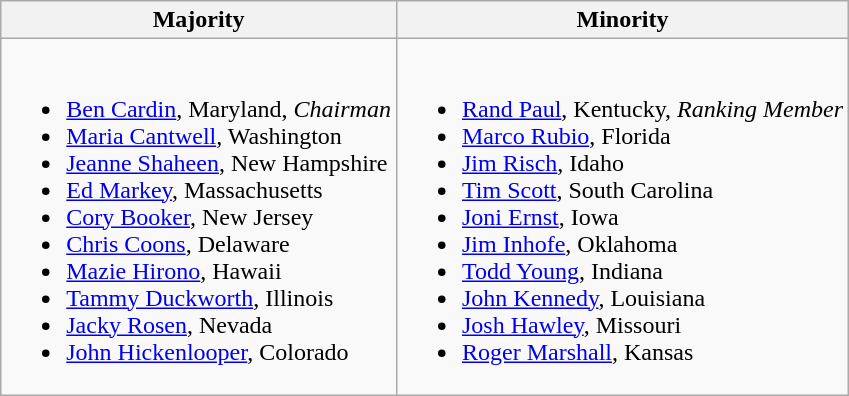<table class=wikitable>
<tr>
<th>Majority</th>
<th>Minority</th>
</tr>
<tr>
<td><br><ul><li><a href='#'>Ben Cardin</a>, Maryland, <em>Chairman</em></li><li><a href='#'>Maria Cantwell</a>, Washington</li><li><a href='#'>Jeanne Shaheen</a>, New Hampshire</li><li><a href='#'>Ed Markey</a>, Massachusetts</li><li><a href='#'>Cory Booker</a>, New Jersey</li><li><a href='#'>Chris Coons</a>, Delaware</li><li><a href='#'>Mazie Hirono</a>, Hawaii</li><li><a href='#'>Tammy Duckworth</a>, Illinois</li><li><a href='#'>Jacky Rosen</a>, Nevada</li><li><a href='#'>John Hickenlooper</a>, Colorado</li></ul></td>
<td><br><ul><li><a href='#'>Rand Paul</a>, Kentucky, <em>Ranking Member</em></li><li><a href='#'>Marco Rubio</a>, Florida</li><li><a href='#'>Jim Risch</a>, Idaho</li><li><a href='#'>Tim Scott</a>, South Carolina</li><li><a href='#'>Joni Ernst</a>, Iowa</li><li><a href='#'>Jim Inhofe</a>, Oklahoma</li><li><a href='#'>Todd Young</a>, Indiana</li><li><a href='#'>John Kennedy</a>, Louisiana</li><li><a href='#'>Josh Hawley</a>, Missouri</li><li><a href='#'>Roger Marshall</a>, Kansas</li></ul></td>
</tr>
</table>
